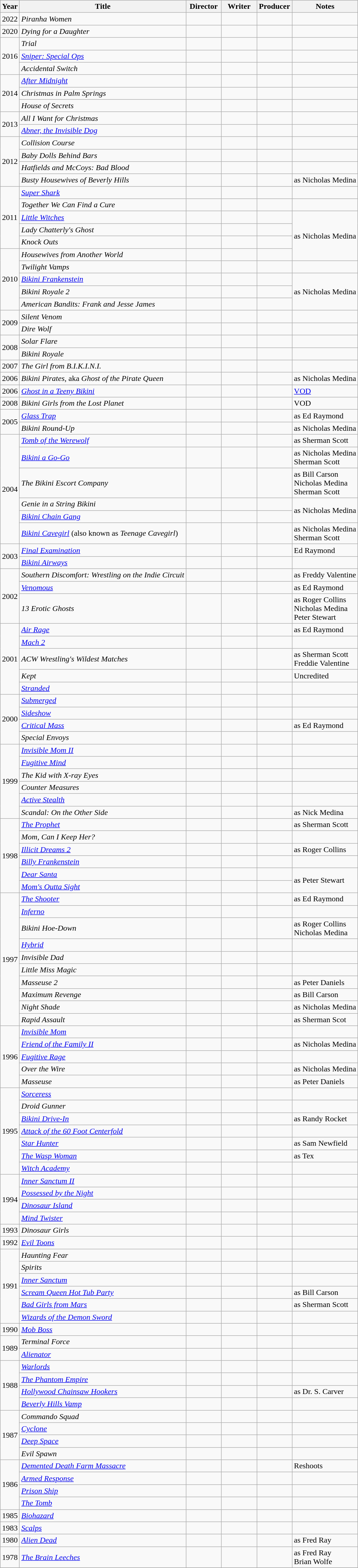<table class="wikitable sortable">
<tr>
<th>Year</th>
<th>Title</th>
<th width="65">Director</th>
<th width="65">Writer</th>
<th width="65">Producer</th>
<th>Notes</th>
</tr>
<tr>
<td>2022</td>
<td><em>Piranha Women</em></td>
<td></td>
<td></td>
<td></td>
<td></td>
</tr>
<tr>
<td>2020</td>
<td><em>Dying for a Daughter</em></td>
<td></td>
<td></td>
<td></td>
<td></td>
</tr>
<tr>
<td rowspan=3>2016</td>
<td><em>Trial</em></td>
<td></td>
<td></td>
<td></td>
<td></td>
</tr>
<tr>
<td><em><a href='#'>Sniper: Special Ops</a></em></td>
<td></td>
<td></td>
<td></td>
<td></td>
</tr>
<tr>
<td><em>Accidental Switch</em></td>
<td></td>
<td></td>
<td></td>
<td></td>
</tr>
<tr>
<td rowspan=3>2014</td>
<td><em><a href='#'>After Midnight</a></em></td>
<td></td>
<td></td>
<td></td>
<td></td>
</tr>
<tr>
<td><em>Christmas in Palm Springs</em></td>
<td></td>
<td></td>
<td></td>
<td></td>
</tr>
<tr>
<td><em>House of Secrets</em></td>
<td></td>
<td></td>
<td></td>
<td></td>
</tr>
<tr>
<td rowspan=2>2013</td>
<td><em>All I Want for Christmas</em></td>
<td></td>
<td></td>
<td></td>
<td></td>
</tr>
<tr>
<td><em><a href='#'>Abner, the Invisible Dog</a></em></td>
<td></td>
<td></td>
<td></td>
<td></td>
</tr>
<tr>
<td rowspan=4>2012</td>
<td><em>Collision Course</em></td>
<td></td>
<td></td>
<td></td>
<td></td>
</tr>
<tr>
<td><em>Baby Dolls Behind Bars</em></td>
<td></td>
<td></td>
<td></td>
<td></td>
</tr>
<tr>
<td><em>Hatfields and McCoys: Bad Blood</em></td>
<td></td>
<td></td>
<td></td>
<td></td>
</tr>
<tr>
<td><em>Busty Housewives of Beverly Hills</em></td>
<td></td>
<td></td>
<td></td>
<td>as Nicholas Medina</td>
</tr>
<tr>
<td rowspan=5>2011</td>
<td><em><a href='#'>Super Shark</a></em></td>
<td></td>
<td></td>
<td></td>
<td></td>
</tr>
<tr>
<td><em>Together We Can Find a Cure</em></td>
<td></td>
<td></td>
<td></td>
<td></td>
</tr>
<tr>
<td><em><a href='#'>Little Witches</a></em></td>
<td></td>
<td></td>
<td></td>
<td rowspan="4">as Nicholas Medina</td>
</tr>
<tr>
<td><em>Lady Chatterly's Ghost</em></td>
<td></td>
<td></td>
<td></td>
</tr>
<tr>
<td><em>Knock Outs</em></td>
<td></td>
<td></td>
<td></td>
</tr>
<tr>
<td rowspan=5>2010</td>
<td><em>Housewives from Another World</em></td>
<td></td>
<td></td>
<td></td>
</tr>
<tr>
<td><em>Twilight Vamps</em></td>
<td></td>
<td></td>
<td></td>
<td></td>
</tr>
<tr>
<td><em><a href='#'>Bikini Frankenstein</a></em></td>
<td></td>
<td></td>
<td></td>
<td rowspan="3">as Nicholas Medina</td>
</tr>
<tr>
<td><em>Bikini Royale 2</em></td>
<td></td>
<td></td>
<td></td>
</tr>
<tr>
<td><em>American Bandits: Frank and Jesse James</em></td>
<td></td>
<td></td>
<td></td>
</tr>
<tr>
<td rowspan=2>2009</td>
<td><em>Silent Venom</em></td>
<td></td>
<td></td>
<td></td>
<td></td>
</tr>
<tr>
<td><em>Dire Wolf</em></td>
<td></td>
<td></td>
<td></td>
<td></td>
</tr>
<tr>
<td rowspan="2">2008</td>
<td><em>Solar Flare</em></td>
<td></td>
<td></td>
<td></td>
<td></td>
</tr>
<tr>
<td><em>Bikini Royale</em></td>
<td></td>
<td></td>
<td></td>
<td></td>
</tr>
<tr>
<td>2007</td>
<td><em>The Girl from B.I.K.I.N.I.</em></td>
<td></td>
<td></td>
<td></td>
<td></td>
</tr>
<tr>
<td>2006</td>
<td><em>Bikini Pirates</em>, aka <em>Ghost of the Pirate Queen</em></td>
<td></td>
<td></td>
<td></td>
<td>as Nicholas Medina</td>
</tr>
<tr>
<td>2006</td>
<td><em><a href='#'>Ghost in a Teeny Bikini</a></em></td>
<td></td>
<td></td>
<td></td>
<td><a href='#'>VOD</a></td>
</tr>
<tr>
<td>2008</td>
<td><em>Bikini Girls from the Lost Planet</em></td>
<td></td>
<td></td>
<td></td>
<td>VOD</td>
</tr>
<tr>
<td rowspan=2>2005</td>
<td><em><a href='#'>Glass Trap</a></em></td>
<td></td>
<td></td>
<td></td>
<td>as Ed Raymond</td>
</tr>
<tr>
<td><em>Bikini Round-Up</em></td>
<td></td>
<td></td>
<td></td>
<td>as Nicholas Medina</td>
</tr>
<tr>
<td rowspan=6>2004</td>
<td><em><a href='#'>Tomb of the Werewolf</a></em></td>
<td></td>
<td></td>
<td></td>
<td>as Sherman Scott</td>
</tr>
<tr>
<td><em><a href='#'>Bikini a Go-Go</a></em></td>
<td></td>
<td></td>
<td></td>
<td>as Nicholas Medina<br>Sherman Scott</td>
</tr>
<tr>
<td><em>The Bikini Escort Company</em></td>
<td></td>
<td></td>
<td></td>
<td>as Bill Carson<br>Nicholas Medina<br>Sherman Scott</td>
</tr>
<tr>
<td><em>Genie in a String Bikini</em></td>
<td></td>
<td></td>
<td></td>
<td rowspan=2>as Nicholas Medina</td>
</tr>
<tr>
<td><em><a href='#'>Bikini Chain Gang</a></em></td>
<td></td>
<td></td>
<td></td>
</tr>
<tr>
<td><em><a href='#'>Bikini Cavegirl</a></em> (also known as <em>Teenage Cavegirl</em>)</td>
<td></td>
<td></td>
<td></td>
<td>as Nicholas Medina<br>Sherman Scott</td>
</tr>
<tr>
<td rowspan=2>2003</td>
<td><em><a href='#'>Final Examination</a></em></td>
<td></td>
<td></td>
<td></td>
<td>Ed Raymond</td>
</tr>
<tr>
<td><em><a href='#'>Bikini Airways</a></em></td>
<td></td>
<td></td>
<td></td>
<td></td>
</tr>
<tr>
<td rowspan=3>2002</td>
<td><em>Southern Discomfort: Wrestling on the Indie Circuit</em></td>
<td></td>
<td></td>
<td></td>
<td>as Freddy Valentine</td>
</tr>
<tr>
<td><em><a href='#'>Venomous</a></em></td>
<td></td>
<td></td>
<td></td>
<td>as Ed Raymond</td>
</tr>
<tr>
<td><em>13 Erotic Ghosts</em></td>
<td></td>
<td></td>
<td></td>
<td>as Roger Collins<br>Nicholas Medina<br>Peter Stewart</td>
</tr>
<tr>
<td rowspan=5>2001</td>
<td><em><a href='#'>Air Rage</a></em></td>
<td></td>
<td></td>
<td></td>
<td>as Ed Raymond</td>
</tr>
<tr>
<td><em><a href='#'>Mach 2</a></em></td>
<td></td>
<td></td>
<td></td>
<td></td>
</tr>
<tr>
<td><em>ACW Wrestling's Wildest Matches</em></td>
<td></td>
<td></td>
<td></td>
<td>as Sherman Scott<br>Freddie Valentine</td>
</tr>
<tr>
<td><em>Kept</em></td>
<td></td>
<td></td>
<td></td>
<td>Uncredited</td>
</tr>
<tr>
<td><em><a href='#'>Stranded</a></em></td>
<td></td>
<td></td>
<td></td>
<td></td>
</tr>
<tr>
<td rowspan=4>2000</td>
<td><em><a href='#'>Submerged</a></em></td>
<td></td>
<td></td>
<td></td>
<td></td>
</tr>
<tr>
<td><em><a href='#'>Sideshow</a></em></td>
<td></td>
<td></td>
<td></td>
<td></td>
</tr>
<tr>
<td><em><a href='#'>Critical Mass</a></em></td>
<td></td>
<td></td>
<td></td>
<td>as Ed Raymond</td>
</tr>
<tr>
<td><em>Special Envoys</em></td>
<td></td>
<td></td>
<td></td>
<td></td>
</tr>
<tr>
<td rowspan=6>1999</td>
<td><em><a href='#'>Invisible Mom II</a></em></td>
<td></td>
<td></td>
<td></td>
<td></td>
</tr>
<tr>
<td><em><a href='#'>Fugitive Mind</a></em></td>
<td></td>
<td></td>
<td></td>
<td></td>
</tr>
<tr>
<td><em>The Kid with X-ray Eyes</em></td>
<td></td>
<td></td>
<td></td>
<td></td>
</tr>
<tr>
<td><em>Counter Measures</em></td>
<td></td>
<td></td>
<td></td>
<td></td>
</tr>
<tr>
<td><em><a href='#'>Active Stealth</a></em></td>
<td></td>
<td></td>
<td></td>
<td></td>
</tr>
<tr>
<td><em>Scandal: On the Other Side</em></td>
<td></td>
<td></td>
<td></td>
<td>as Nick Medina</td>
</tr>
<tr>
<td rowspan=6>1998</td>
<td><em><a href='#'>The Prophet</a></em></td>
<td></td>
<td></td>
<td></td>
<td>as Sherman Scott</td>
</tr>
<tr>
<td><em>Mom, Can I Keep Her?</em></td>
<td></td>
<td></td>
<td></td>
<td></td>
</tr>
<tr>
<td><em><a href='#'>Illicit Dreams 2</a></em></td>
<td></td>
<td></td>
<td></td>
<td>as Roger Collins</td>
</tr>
<tr>
<td><em><a href='#'>Billy Frankenstein</a></em></td>
<td></td>
<td></td>
<td></td>
<td></td>
</tr>
<tr>
<td><em><a href='#'>Dear Santa</a></em></td>
<td></td>
<td></td>
<td></td>
<td rowspan=2>as Peter Stewart</td>
</tr>
<tr>
<td><em><a href='#'>Mom's Outta Sight</a></em></td>
<td></td>
<td></td>
<td></td>
</tr>
<tr>
<td rowspan=10>1997</td>
<td><em><a href='#'>The Shooter</a></em></td>
<td></td>
<td></td>
<td></td>
<td>as Ed Raymond</td>
</tr>
<tr>
<td><em><a href='#'>Inferno</a></em></td>
<td></td>
<td></td>
<td></td>
<td></td>
</tr>
<tr>
<td><em>Bikini Hoe-Down</em></td>
<td></td>
<td></td>
<td></td>
<td>as Roger Collins<br>Nicholas Medina</td>
</tr>
<tr>
<td><em><a href='#'>Hybrid</a></em></td>
<td></td>
<td></td>
<td></td>
<td></td>
</tr>
<tr>
<td><em>Invisible Dad</em></td>
<td></td>
<td></td>
<td></td>
<td></td>
</tr>
<tr>
<td><em>Little Miss Magic</em></td>
<td></td>
<td></td>
<td></td>
<td></td>
</tr>
<tr>
<td><em>Masseuse 2</em></td>
<td></td>
<td></td>
<td></td>
<td>as Peter Daniels</td>
</tr>
<tr>
<td><em>Maximum Revenge</em></td>
<td></td>
<td></td>
<td></td>
<td>as Bill Carson</td>
</tr>
<tr>
<td><em>Night Shade</em></td>
<td></td>
<td></td>
<td></td>
<td>as Nicholas Medina</td>
</tr>
<tr>
<td><em>Rapid Assault</em></td>
<td></td>
<td></td>
<td></td>
<td>as Sherman Scot</td>
</tr>
<tr>
<td rowspan=5>1996</td>
<td><em><a href='#'>Invisible Mom</a></em></td>
<td></td>
<td></td>
<td></td>
<td></td>
</tr>
<tr>
<td><em><a href='#'>Friend of the Family II</a></em></td>
<td></td>
<td></td>
<td></td>
<td>as Nicholas Medina</td>
</tr>
<tr>
<td><em><a href='#'>Fugitive Rage</a></em></td>
<td></td>
<td></td>
<td></td>
<td></td>
</tr>
<tr>
<td><em>Over the Wire</em></td>
<td></td>
<td></td>
<td></td>
<td>as Nicholas Medina</td>
</tr>
<tr>
<td><em>Masseuse</em></td>
<td></td>
<td></td>
<td></td>
<td>as Peter Daniels</td>
</tr>
<tr>
<td rowspan=7>1995</td>
<td><em><a href='#'>Sorceress</a></em></td>
<td></td>
<td></td>
<td></td>
<td></td>
</tr>
<tr>
<td><em>Droid Gunner</em></td>
<td></td>
<td></td>
<td></td>
<td></td>
</tr>
<tr>
<td><em><a href='#'>Bikini Drive-In</a></em></td>
<td></td>
<td></td>
<td></td>
<td>as Randy Rocket</td>
</tr>
<tr>
<td><em><a href='#'>Attack of the 60 Foot Centerfold</a></em></td>
<td></td>
<td></td>
<td></td>
<td></td>
</tr>
<tr>
<td><em><a href='#'>Star Hunter</a></em></td>
<td></td>
<td></td>
<td></td>
<td>as Sam Newfield</td>
</tr>
<tr>
<td><em><a href='#'>The Wasp Woman</a></em></td>
<td></td>
<td></td>
<td></td>
<td>as Tex</td>
</tr>
<tr>
<td><em><a href='#'>Witch Academy</a></em></td>
<td></td>
<td></td>
<td></td>
<td></td>
</tr>
<tr>
<td rowspan=4>1994</td>
<td><em><a href='#'>Inner Sanctum II</a></em></td>
<td></td>
<td></td>
<td></td>
<td></td>
</tr>
<tr>
<td><em><a href='#'>Possessed by the Night</a></em></td>
<td></td>
<td></td>
<td></td>
<td></td>
</tr>
<tr>
<td><em><a href='#'>Dinosaur Island</a></em></td>
<td></td>
<td></td>
<td></td>
<td></td>
</tr>
<tr>
<td><em><a href='#'>Mind Twister</a></em></td>
<td></td>
<td></td>
<td></td>
<td></td>
</tr>
<tr>
<td>1993</td>
<td><em>Dinosaur Girls</em></td>
<td></td>
<td></td>
<td></td>
<td></td>
</tr>
<tr>
<td>1992</td>
<td><em><a href='#'>Evil Toons</a></em></td>
<td></td>
<td></td>
<td></td>
<td></td>
</tr>
<tr>
<td rowspan=6>1991</td>
<td><em>Haunting Fear</em></td>
<td></td>
<td></td>
<td></td>
<td></td>
</tr>
<tr>
<td><em>Spirits</em></td>
<td></td>
<td></td>
<td></td>
<td></td>
</tr>
<tr>
<td><em><a href='#'>Inner Sanctum</a></em></td>
<td></td>
<td></td>
<td></td>
<td></td>
</tr>
<tr>
<td><em><a href='#'>Scream Queen Hot Tub Party</a></em></td>
<td></td>
<td></td>
<td></td>
<td>as Bill Carson</td>
</tr>
<tr>
<td><em><a href='#'>Bad Girls from Mars</a></em></td>
<td></td>
<td></td>
<td></td>
<td>as Sherman Scott</td>
</tr>
<tr>
<td><em><a href='#'>Wizards of the Demon Sword</a></em></td>
<td></td>
<td></td>
<td></td>
<td></td>
</tr>
<tr>
<td>1990</td>
<td><em><a href='#'>Mob Boss</a></em></td>
<td></td>
<td></td>
<td></td>
<td></td>
</tr>
<tr>
<td rowspan=2>1989</td>
<td><em>Terminal Force</em></td>
<td></td>
<td></td>
<td></td>
<td></td>
</tr>
<tr>
<td><em><a href='#'>Alienator</a></em></td>
<td></td>
<td></td>
<td></td>
<td></td>
</tr>
<tr>
<td rowspan=4>1988</td>
<td><em><a href='#'>Warlords</a></em></td>
<td></td>
<td></td>
<td></td>
<td></td>
</tr>
<tr>
<td><em><a href='#'>The Phantom Empire</a></em></td>
<td></td>
<td></td>
<td></td>
<td></td>
</tr>
<tr>
<td><em><a href='#'>Hollywood Chainsaw Hookers</a></em></td>
<td></td>
<td></td>
<td></td>
<td>as Dr. S. Carver</td>
</tr>
<tr>
<td><em><a href='#'>Beverly Hills Vamp</a></em></td>
<td></td>
<td></td>
<td></td>
<td></td>
</tr>
<tr>
<td rowspan=4>1987</td>
<td><em>Commando Squad</em></td>
<td></td>
<td></td>
<td></td>
<td></td>
</tr>
<tr>
<td><em><a href='#'>Cyclone</a></em></td>
<td></td>
<td></td>
<td></td>
<td></td>
</tr>
<tr>
<td><em><a href='#'>Deep Space</a></em></td>
<td></td>
<td></td>
<td></td>
<td></td>
</tr>
<tr>
<td><em>Evil Spawn</em></td>
<td></td>
<td></td>
<td></td>
<td></td>
</tr>
<tr>
<td rowspan=4>1986</td>
<td><em><a href='#'>Demented Death Farm Massacre</a></em></td>
<td></td>
<td></td>
<td></td>
<td>Reshoots</td>
</tr>
<tr>
<td><em><a href='#'>Armed Response</a></em></td>
<td></td>
<td></td>
<td></td>
<td></td>
</tr>
<tr>
<td><em><a href='#'>Prison Ship</a></em></td>
<td></td>
<td></td>
<td></td>
<td></td>
</tr>
<tr>
<td><em><a href='#'>The Tomb</a></em></td>
<td></td>
<td></td>
<td></td>
<td></td>
</tr>
<tr>
<td>1985</td>
<td><em><a href='#'>Biohazard</a></em></td>
<td></td>
<td></td>
<td></td>
<td></td>
</tr>
<tr>
<td>1983</td>
<td><em><a href='#'>Scalps</a></em></td>
<td></td>
<td></td>
<td></td>
<td></td>
</tr>
<tr>
<td>1980</td>
<td><em><a href='#'>Alien Dead</a></em></td>
<td></td>
<td></td>
<td></td>
<td>as Fred Ray</td>
</tr>
<tr>
<td>1978</td>
<td><em><a href='#'>The Brain Leeches</a></em></td>
<td></td>
<td></td>
<td></td>
<td>as Fred Ray<br>Brian Wolfe</td>
</tr>
<tr>
</tr>
</table>
